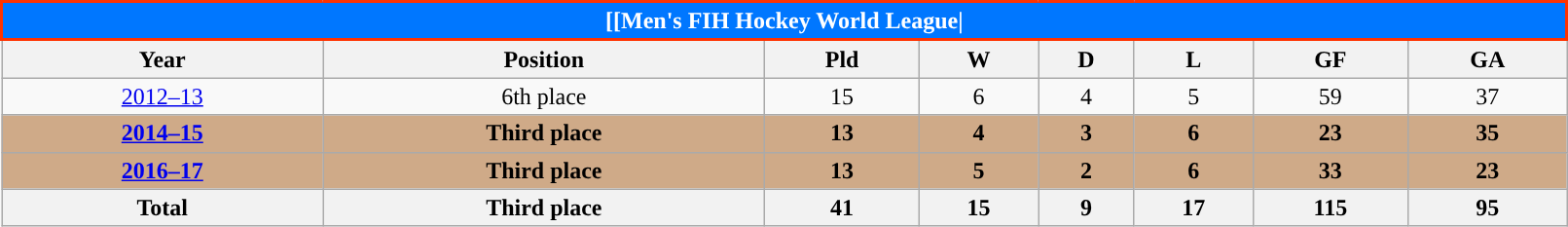<table class="wikitable" style="text-align: center; width:85%">
<tr>
<th colspan=9 style="background: #0077FF;border: 2px solid #ff3300;color: #FFFFFF;">[[Men's FIH Hockey World League|</th>
</tr>
<tr>
<th>Year</th>
<th>Position</th>
<th>Pld</th>
<th>W</th>
<th>D</th>
<th>L</th>
<th>GF</th>
<th>GA</th>
</tr>
<tr>
<td><a href='#'>2012–13</a></td>
<td>6th place</td>
<td>15</td>
<td>6</td>
<td>4</td>
<td>5</td>
<td>59</td>
<td>37</td>
</tr>
<tr bgcolor=#CFAA88>
<td><strong><a href='#'>2014–15</a></strong></td>
<td><strong> Third place</strong></td>
<td><strong>13</strong></td>
<td><strong>4</strong></td>
<td><strong>3</strong></td>
<td><strong>6</strong></td>
<td><strong>23</strong></td>
<td><strong>35</strong></td>
</tr>
<tr bgcolor=#CFAA88>
<td><strong><a href='#'>2016–17</a></strong></td>
<td><strong> Third place</strong></td>
<td><strong>13</strong></td>
<td><strong>5</strong></td>
<td><strong>2</strong></td>
<td><strong>6</strong></td>
<td><strong>33</strong></td>
<td><strong>23</strong></td>
</tr>
<tr>
<th>Total</th>
<th>Third place</th>
<th>41</th>
<th>15</th>
<th>9</th>
<th>17</th>
<th>115</th>
<th>95</th>
</tr>
</table>
